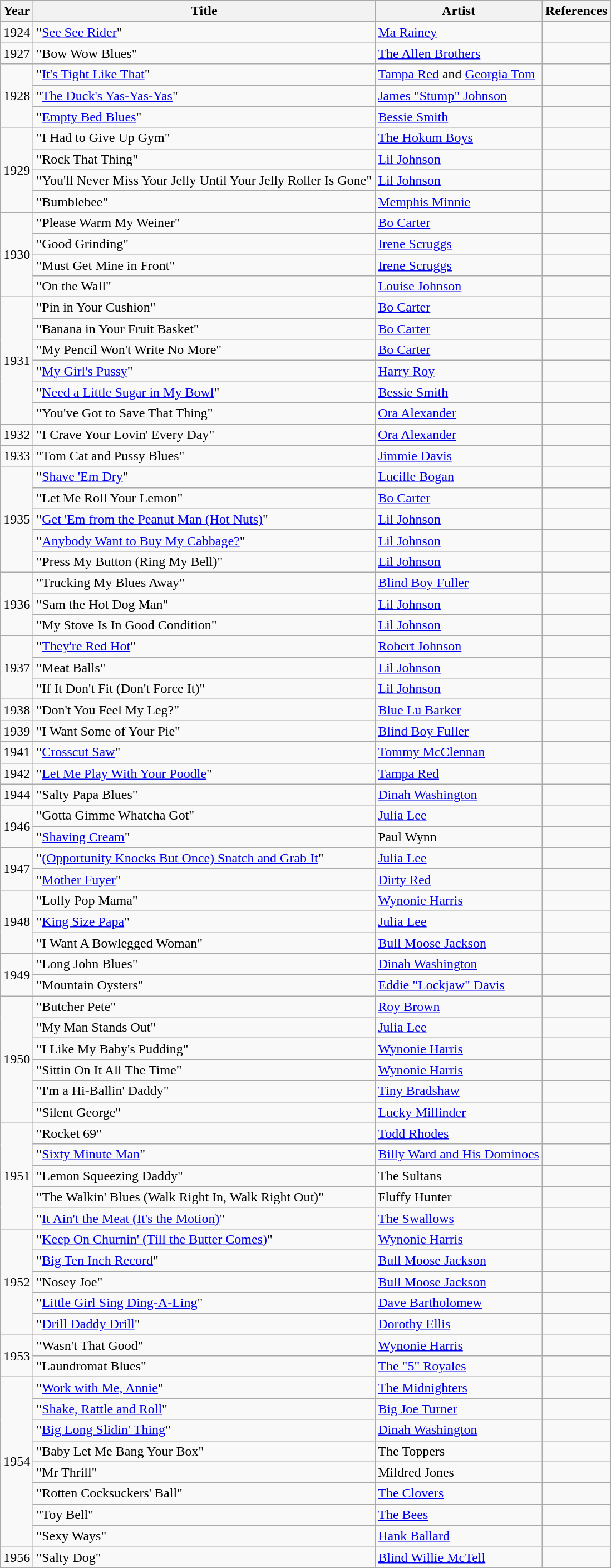<table class="sortable wikitable" border="1">
<tr>
<th>Year</th>
<th>Title</th>
<th>Artist</th>
<th>References</th>
</tr>
<tr>
<td>1924</td>
<td>"<a href='#'>See See Rider</a>"</td>
<td><a href='#'>Ma Rainey</a></td>
<td></td>
</tr>
<tr>
<td>1927</td>
<td>"Bow Wow Blues"</td>
<td><a href='#'>The Allen Brothers</a></td>
<td></td>
</tr>
<tr>
<td rowspan="3">1928</td>
<td>"<a href='#'>It's Tight Like That</a>"</td>
<td><a href='#'>Tampa Red</a> and <a href='#'>Georgia Tom</a></td>
<td></td>
</tr>
<tr>
<td>"<a href='#'>The Duck's Yas-Yas-Yas</a>"</td>
<td><a href='#'>James "Stump" Johnson</a></td>
<td></td>
</tr>
<tr>
<td>"<a href='#'>Empty Bed Blues</a>"</td>
<td><a href='#'>Bessie Smith</a></td>
<td></td>
</tr>
<tr>
<td rowspan="4">1929</td>
<td>"I Had to Give Up Gym"</td>
<td><a href='#'>The Hokum Boys</a></td>
<td></td>
</tr>
<tr>
<td>"Rock That Thing"</td>
<td><a href='#'>Lil Johnson</a></td>
<td></td>
</tr>
<tr>
<td>"You'll Never Miss Your Jelly Until Your Jelly Roller Is Gone"</td>
<td><a href='#'>Lil Johnson</a></td>
<td></td>
</tr>
<tr>
<td>"Bumblebee"</td>
<td><a href='#'>Memphis Minnie</a></td>
<td></td>
</tr>
<tr>
<td rowspan="4">1930</td>
<td>"Please Warm My Weiner"</td>
<td><a href='#'>Bo Carter</a></td>
<td></td>
</tr>
<tr>
<td>"Good Grinding"</td>
<td><a href='#'>Irene Scruggs</a></td>
<td></td>
</tr>
<tr>
<td>"Must Get Mine in Front"</td>
<td><a href='#'>Irene Scruggs</a></td>
<td></td>
</tr>
<tr>
<td>"On the Wall"</td>
<td><a href='#'>Louise Johnson</a></td>
<td></td>
</tr>
<tr>
<td rowspan="6">1931</td>
<td>"Pin in Your Cushion"</td>
<td><a href='#'>Bo Carter</a></td>
<td></td>
</tr>
<tr>
<td>"Banana in Your Fruit Basket"</td>
<td><a href='#'>Bo Carter</a></td>
<td></td>
</tr>
<tr>
<td>"My Pencil Won't Write No More"</td>
<td><a href='#'>Bo Carter</a></td>
<td></td>
</tr>
<tr>
<td>"<a href='#'>My Girl's Pussy</a>"</td>
<td><a href='#'>Harry Roy</a></td>
<td></td>
</tr>
<tr>
<td>"<a href='#'>Need a Little Sugar in My Bowl</a>"</td>
<td><a href='#'>Bessie Smith</a></td>
<td></td>
</tr>
<tr>
<td>"You've Got to Save That Thing"</td>
<td><a href='#'>Ora Alexander</a></td>
<td></td>
</tr>
<tr>
<td>1932</td>
<td>"I Crave Your Lovin' Every Day"</td>
<td><a href='#'>Ora Alexander</a></td>
<td></td>
</tr>
<tr>
<td>1933</td>
<td>"Tom Cat and Pussy Blues"</td>
<td><a href='#'>Jimmie Davis</a></td>
<td></td>
</tr>
<tr>
<td rowspan="5">1935</td>
<td>"<a href='#'>Shave 'Em Dry</a>"</td>
<td><a href='#'>Lucille Bogan</a></td>
<td></td>
</tr>
<tr>
<td>"Let Me Roll Your Lemon"</td>
<td><a href='#'>Bo Carter</a></td>
<td></td>
</tr>
<tr>
<td>"<a href='#'>Get 'Em from the Peanut Man (Hot Nuts)</a>"</td>
<td><a href='#'>Lil Johnson</a></td>
<td></td>
</tr>
<tr>
<td>"<a href='#'>Anybody Want to Buy My Cabbage?</a>"</td>
<td><a href='#'>Lil Johnson</a></td>
<td></td>
</tr>
<tr>
<td>"Press My Button (Ring My Bell)"</td>
<td><a href='#'>Lil Johnson</a></td>
<td></td>
</tr>
<tr>
<td rowspan="3">1936</td>
<td>"Trucking My Blues Away"</td>
<td><a href='#'>Blind Boy Fuller</a></td>
<td></td>
</tr>
<tr>
<td>"Sam the Hot Dog Man"</td>
<td><a href='#'>Lil Johnson</a></td>
<td></td>
</tr>
<tr>
<td>"My Stove Is In Good Condition"</td>
<td><a href='#'>Lil Johnson</a></td>
<td></td>
</tr>
<tr>
<td rowspan="3">1937</td>
<td>"<a href='#'>They're Red Hot</a>"</td>
<td><a href='#'>Robert Johnson</a></td>
<td></td>
</tr>
<tr>
<td>"Meat Balls"</td>
<td><a href='#'>Lil Johnson</a></td>
<td></td>
</tr>
<tr>
<td>"If It Don't Fit (Don't Force It)"</td>
<td><a href='#'>Lil Johnson</a></td>
<td></td>
</tr>
<tr>
<td>1938</td>
<td>"Don't You Feel My Leg?"</td>
<td><a href='#'>Blue Lu Barker</a></td>
<td></td>
</tr>
<tr>
<td>1939</td>
<td>"I Want Some of Your Pie"</td>
<td><a href='#'>Blind Boy Fuller</a></td>
<td></td>
</tr>
<tr>
<td>1941</td>
<td>"<a href='#'>Crosscut Saw</a>"</td>
<td><a href='#'>Tommy McClennan</a></td>
<td></td>
</tr>
<tr>
<td>1942</td>
<td>"<a href='#'>Let Me Play With Your Poodle</a>"</td>
<td><a href='#'>Tampa Red</a></td>
<td></td>
</tr>
<tr>
<td>1944</td>
<td>"Salty Papa Blues"</td>
<td><a href='#'>Dinah Washington</a></td>
<td></td>
</tr>
<tr>
<td rowspan="2">1946</td>
<td>"Gotta Gimme Whatcha Got"</td>
<td><a href='#'>Julia Lee</a></td>
<td></td>
</tr>
<tr>
<td>"<a href='#'>Shaving Cream</a>"</td>
<td>Paul Wynn</td>
<td></td>
</tr>
<tr>
<td rowspan="2">1947</td>
<td>"<a href='#'>(Opportunity Knocks But Once) Snatch and Grab It</a>"</td>
<td><a href='#'>Julia Lee</a></td>
<td></td>
</tr>
<tr>
<td>"<a href='#'>Mother Fuyer</a>"</td>
<td><a href='#'>Dirty Red</a></td>
<td></td>
</tr>
<tr>
<td rowspan="3">1948</td>
<td>"Lolly Pop Mama"</td>
<td><a href='#'>Wynonie Harris</a></td>
<td></td>
</tr>
<tr>
<td>"<a href='#'>King Size Papa</a>"</td>
<td><a href='#'>Julia Lee</a></td>
<td></td>
</tr>
<tr>
<td>"I Want A Bowlegged Woman"</td>
<td><a href='#'>Bull Moose Jackson</a></td>
<td></td>
</tr>
<tr>
<td rowspan="2">1949</td>
<td>"Long John Blues"</td>
<td><a href='#'>Dinah Washington</a></td>
<td></td>
</tr>
<tr>
<td>"Mountain Oysters"</td>
<td><a href='#'>Eddie "Lockjaw" Davis</a></td>
<td></td>
</tr>
<tr>
<td rowspan="6">1950</td>
<td>"Butcher Pete"</td>
<td><a href='#'>Roy Brown</a></td>
<td></td>
</tr>
<tr>
<td>"My Man Stands Out"</td>
<td><a href='#'>Julia Lee</a></td>
<td></td>
</tr>
<tr>
<td>"I Like My Baby's Pudding"</td>
<td><a href='#'>Wynonie Harris</a></td>
<td></td>
</tr>
<tr>
<td>"Sittin On It All The Time"</td>
<td><a href='#'>Wynonie Harris</a></td>
<td></td>
</tr>
<tr>
<td>"I'm a Hi-Ballin' Daddy"</td>
<td><a href='#'>Tiny Bradshaw</a></td>
<td></td>
</tr>
<tr>
<td>"Silent George"</td>
<td><a href='#'>Lucky Millinder</a></td>
<td></td>
</tr>
<tr>
<td rowspan="5">1951</td>
<td>"Rocket 69"</td>
<td><a href='#'>Todd Rhodes</a></td>
<td></td>
</tr>
<tr>
<td>"<a href='#'>Sixty Minute Man</a>"</td>
<td><a href='#'>Billy Ward and His Dominoes</a></td>
<td></td>
</tr>
<tr>
<td>"Lemon Squeezing Daddy"</td>
<td>The Sultans</td>
<td></td>
</tr>
<tr>
<td>"The Walkin' Blues (Walk Right In, Walk Right Out)"</td>
<td>Fluffy Hunter</td>
<td></td>
</tr>
<tr>
<td>"<a href='#'>It Ain't the Meat (It's the Motion)</a>"</td>
<td><a href='#'>The Swallows</a></td>
<td></td>
</tr>
<tr>
<td rowspan="5">1952</td>
<td>"<a href='#'>Keep On Churnin' (Till the Butter Comes)</a>"</td>
<td><a href='#'>Wynonie Harris</a></td>
<td></td>
</tr>
<tr>
<td>"<a href='#'>Big Ten Inch Record</a>"</td>
<td><a href='#'>Bull Moose Jackson</a></td>
<td></td>
</tr>
<tr>
<td>"Nosey Joe"</td>
<td><a href='#'>Bull Moose Jackson</a></td>
<td></td>
</tr>
<tr>
<td>"<a href='#'>Little Girl Sing Ding-A-Ling</a>"</td>
<td><a href='#'>Dave Bartholomew</a></td>
<td></td>
</tr>
<tr>
<td>"<a href='#'>Drill Daddy Drill</a>"</td>
<td><a href='#'>Dorothy Ellis</a></td>
<td></td>
</tr>
<tr>
<td rowspan="2">1953</td>
<td>"Wasn't That Good"</td>
<td><a href='#'>Wynonie Harris</a></td>
<td></td>
</tr>
<tr>
<td>"Laundromat Blues"</td>
<td><a href='#'>The "5" Royales</a></td>
<td></td>
</tr>
<tr>
<td rowspan="8">1954</td>
<td>"<a href='#'>Work with Me, Annie</a>"</td>
<td><a href='#'>The Midnighters</a></td>
<td></td>
</tr>
<tr>
<td>"<a href='#'>Shake, Rattle and Roll</a>"</td>
<td><a href='#'>Big Joe Turner</a></td>
<td></td>
</tr>
<tr>
<td>"<a href='#'>Big Long Slidin' Thing</a>"</td>
<td><a href='#'>Dinah Washington</a></td>
<td></td>
</tr>
<tr>
<td>"Baby Let Me Bang Your Box"</td>
<td>The Toppers</td>
<td></td>
</tr>
<tr>
<td>"Mr Thrill"</td>
<td>Mildred Jones</td>
<td></td>
</tr>
<tr>
<td>"Rotten Cocksuckers' Ball"</td>
<td><a href='#'>The Clovers</a></td>
<td></td>
</tr>
<tr>
<td>"Toy Bell"</td>
<td><a href='#'>The Bees</a></td>
<td></td>
</tr>
<tr>
<td>"Sexy Ways"</td>
<td><a href='#'>Hank Ballard</a></td>
<td></td>
</tr>
<tr>
<td>1956</td>
<td>"Salty Dog"</td>
<td><a href='#'>Blind Willie McTell</a></td>
<td></td>
</tr>
</table>
